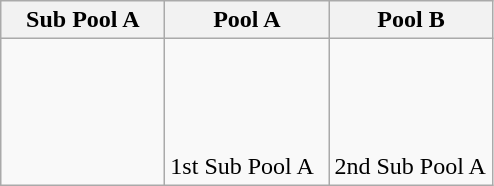<table class="wikitable">
<tr>
<th width=33%>Sub Pool A</th>
<th width=33%>Pool A</th>
<th width=33%>Pool B</th>
</tr>
<tr>
<td><br><br>
<br>
<br>
<s></s></td>
<td><br><br>
<br>
<br>
1st Sub Pool A</td>
<td><br><br>
<br>
<s></s><br>
2nd Sub Pool A</td>
</tr>
</table>
